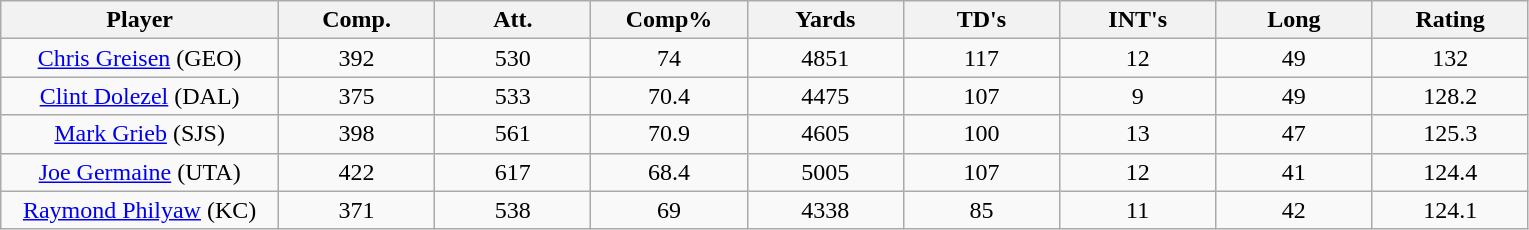<table class="wikitable sortable">
<tr>
<th bgcolor="#DDDDFF" width="16%">Player</th>
<th bgcolor="#DDDDFF" width="9%">Comp.</th>
<th bgcolor="#DDDDFF" width="9%">Att.</th>
<th bgcolor="#DDDDFF" width="9%">Comp%</th>
<th bgcolor="#DDDDFF" width="9%">Yards</th>
<th bgcolor="#DDDDFF" width="9%">TD's</th>
<th bgcolor="#DDDDFF" width="9%">INT's</th>
<th bgcolor="#DDDDFF" width="9%">Long</th>
<th bgcolor="#DDDDFF" width="9%">Rating</th>
</tr>
<tr align="center">
<td><a href='#'>Chris Greisen</a> (GEO)</td>
<td>392</td>
<td>530</td>
<td>74</td>
<td>4851</td>
<td>117</td>
<td>12</td>
<td>49</td>
<td>132</td>
</tr>
<tr align="center">
<td><a href='#'>Clint Dolezel</a> (DAL)</td>
<td>375</td>
<td>533</td>
<td>70.4</td>
<td>4475</td>
<td>107</td>
<td>9</td>
<td>49</td>
<td>128.2</td>
</tr>
<tr align="center">
<td><a href='#'>Mark Grieb</a> (SJS)</td>
<td>398</td>
<td>561</td>
<td>70.9</td>
<td>4605</td>
<td>100</td>
<td>13</td>
<td>47</td>
<td>125.3</td>
</tr>
<tr align="center">
<td><a href='#'>Joe Germaine</a> (UTA)</td>
<td>422</td>
<td>617</td>
<td>68.4</td>
<td>5005</td>
<td>107</td>
<td>12</td>
<td>41</td>
<td>124.4</td>
</tr>
<tr align="center">
<td><a href='#'>Raymond Philyaw</a> (KC)</td>
<td>371</td>
<td>538</td>
<td>69</td>
<td>4338</td>
<td>85</td>
<td>11</td>
<td>42</td>
<td>124.1</td>
</tr>
</table>
